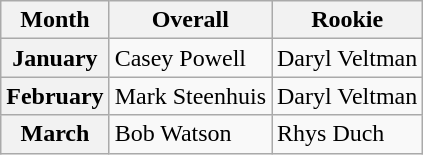<table class="wikitable">
<tr>
<th>Month</th>
<th>Overall</th>
<th>Rookie</th>
</tr>
<tr>
<th>January</th>
<td>Casey Powell</td>
<td>Daryl Veltman</td>
</tr>
<tr>
<th>February</th>
<td>Mark Steenhuis</td>
<td>Daryl Veltman</td>
</tr>
<tr>
<th>March</th>
<td>Bob Watson</td>
<td>Rhys Duch</td>
</tr>
</table>
